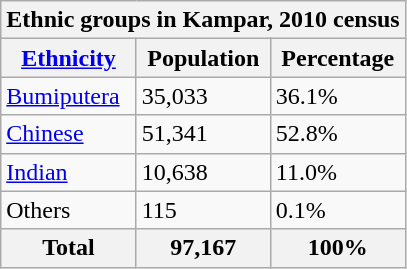<table class="wikitable">
<tr>
<th style="text-align:center;" colspan="3">Ethnic groups in Kampar, 2010 census</th>
</tr>
<tr>
<th><a href='#'>Ethnicity</a></th>
<th>Population</th>
<th>Percentage</th>
</tr>
<tr>
<td><a href='#'>Bumiputera</a></td>
<td>35,033</td>
<td>36.1%</td>
</tr>
<tr>
<td><a href='#'>Chinese</a></td>
<td>51,341</td>
<td>52.8%</td>
</tr>
<tr>
<td><a href='#'>Indian</a></td>
<td>10,638</td>
<td>11.0%</td>
</tr>
<tr>
<td>Others</td>
<td>115</td>
<td>0.1%</td>
</tr>
<tr>
<th>Total</th>
<th>97,167</th>
<th>100%</th>
</tr>
</table>
